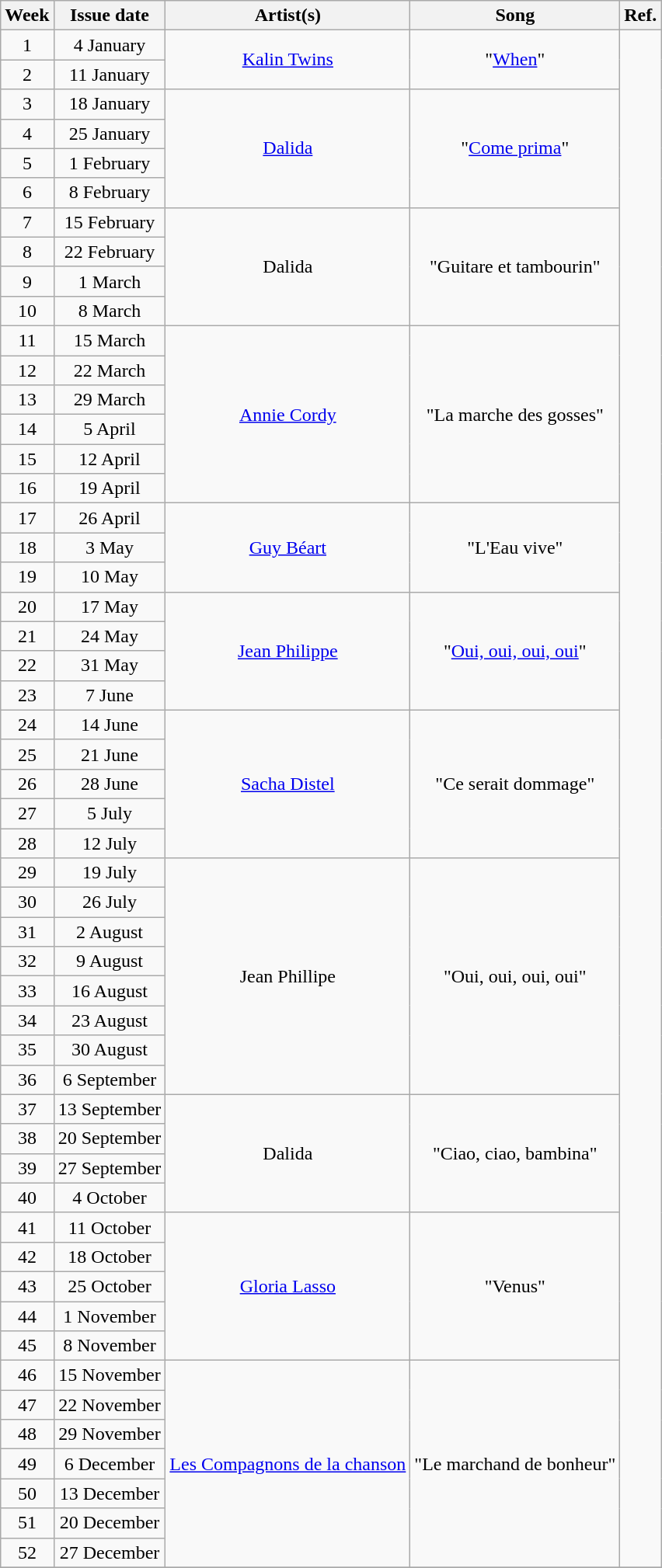<table class="wikitable" style="text-align: center;">
<tr>
<th>Week</th>
<th>Issue date</th>
<th>Artist(s)</th>
<th>Song</th>
<th>Ref.</th>
</tr>
<tr>
<td>1</td>
<td>4 January</td>
<td rowspan="2"><a href='#'>Kalin Twins</a></td>
<td rowspan="2">"<a href='#'>When</a>"</td>
<td rowspan="52"></td>
</tr>
<tr>
<td>2</td>
<td>11 January</td>
</tr>
<tr>
<td>3</td>
<td>18 January</td>
<td rowspan="4"><a href='#'>Dalida</a></td>
<td rowspan="4">"<a href='#'>Come prima</a>"</td>
</tr>
<tr>
<td>4</td>
<td>25 January</td>
</tr>
<tr>
<td>5</td>
<td>1 February</td>
</tr>
<tr>
<td>6</td>
<td>8 February</td>
</tr>
<tr>
<td>7</td>
<td>15 February</td>
<td rowspan="4">Dalida</td>
<td rowspan="4">"Guitare et tambourin"</td>
</tr>
<tr>
<td>8</td>
<td>22 February</td>
</tr>
<tr>
<td>9</td>
<td>1 March</td>
</tr>
<tr>
<td>10</td>
<td>8 March</td>
</tr>
<tr>
<td>11</td>
<td>15 March</td>
<td rowspan="6"><a href='#'>Annie Cordy</a></td>
<td rowspan="6">"La marche des gosses"</td>
</tr>
<tr>
<td>12</td>
<td>22 March</td>
</tr>
<tr>
<td>13</td>
<td>29 March</td>
</tr>
<tr>
<td>14</td>
<td>5 April</td>
</tr>
<tr>
<td>15</td>
<td>12 April</td>
</tr>
<tr>
<td>16</td>
<td>19 April</td>
</tr>
<tr>
<td>17</td>
<td>26 April</td>
<td rowspan="3"><a href='#'>Guy Béart</a></td>
<td rowspan="3">"L'Eau vive"</td>
</tr>
<tr>
<td>18</td>
<td>3 May</td>
</tr>
<tr>
<td>19</td>
<td>10 May</td>
</tr>
<tr>
<td>20</td>
<td>17 May</td>
<td rowspan="4"><a href='#'>Jean Philippe</a></td>
<td rowspan="4">"<a href='#'>Oui, oui, oui, oui</a>"</td>
</tr>
<tr>
<td>21</td>
<td>24 May</td>
</tr>
<tr>
<td>22</td>
<td>31 May</td>
</tr>
<tr>
<td>23</td>
<td>7 June</td>
</tr>
<tr>
<td>24</td>
<td>14 June</td>
<td rowspan="5"><a href='#'>Sacha Distel</a></td>
<td rowspan="5">"Ce serait dommage"</td>
</tr>
<tr>
<td>25</td>
<td>21 June</td>
</tr>
<tr>
<td>26</td>
<td>28 June</td>
</tr>
<tr>
<td>27</td>
<td>5 July</td>
</tr>
<tr>
<td>28</td>
<td>12 July</td>
</tr>
<tr>
<td>29</td>
<td>19 July</td>
<td rowspan="8">Jean Phillipe</td>
<td rowspan="8">"Oui, oui, oui, oui"</td>
</tr>
<tr>
<td>30</td>
<td>26 July</td>
</tr>
<tr>
<td>31</td>
<td>2 August</td>
</tr>
<tr>
<td>32</td>
<td>9 August</td>
</tr>
<tr>
<td>33</td>
<td>16 August</td>
</tr>
<tr>
<td>34</td>
<td>23 August</td>
</tr>
<tr>
<td>35</td>
<td>30 August</td>
</tr>
<tr>
<td>36</td>
<td>6 September</td>
</tr>
<tr>
<td>37</td>
<td>13 September</td>
<td rowspan="4">Dalida</td>
<td rowspan="4">"Ciao, ciao, bambina"</td>
</tr>
<tr>
<td>38</td>
<td>20 September</td>
</tr>
<tr>
<td>39</td>
<td>27 September</td>
</tr>
<tr>
<td>40</td>
<td>4 October</td>
</tr>
<tr>
<td>41</td>
<td>11 October</td>
<td rowspan="5"><a href='#'>Gloria Lasso</a></td>
<td rowspan="5">"Venus"</td>
</tr>
<tr>
<td>42</td>
<td>18 October</td>
</tr>
<tr>
<td>43</td>
<td>25 October</td>
</tr>
<tr>
<td>44</td>
<td>1 November</td>
</tr>
<tr>
<td>45</td>
<td>8 November</td>
</tr>
<tr>
<td>46</td>
<td>15 November</td>
<td rowspan="7"><a href='#'>Les Compagnons de la chanson</a></td>
<td rowspan="7">"Le marchand de bonheur"</td>
</tr>
<tr>
<td>47</td>
<td>22 November</td>
</tr>
<tr>
<td>48</td>
<td>29 November</td>
</tr>
<tr>
<td>49</td>
<td>6 December</td>
</tr>
<tr>
<td>50</td>
<td>13 December</td>
</tr>
<tr>
<td>51</td>
<td>20 December</td>
</tr>
<tr>
<td>52</td>
<td>27 December</td>
</tr>
<tr>
</tr>
</table>
